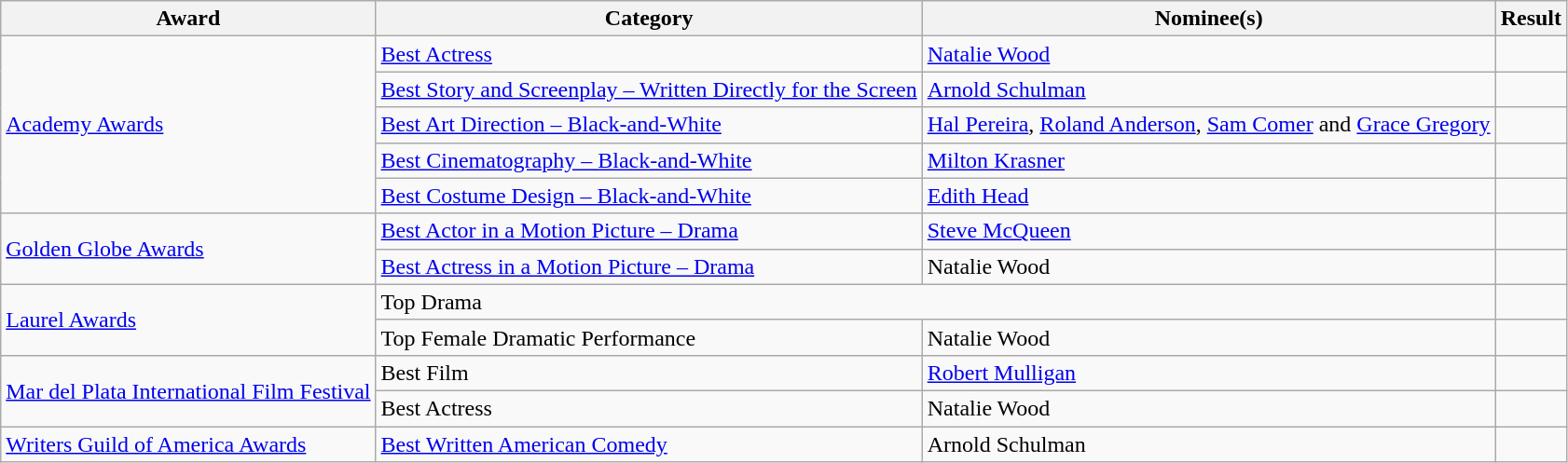<table class="wikitable plainrowheaders">
<tr>
<th>Award</th>
<th>Category</th>
<th>Nominee(s)</th>
<th>Result</th>
</tr>
<tr>
<td rowspan="5"><a href='#'>Academy Awards</a></td>
<td><a href='#'>Best Actress</a></td>
<td><a href='#'>Natalie Wood</a></td>
<td></td>
</tr>
<tr>
<td><a href='#'>Best Story and Screenplay – Written Directly for the Screen</a></td>
<td><a href='#'>Arnold Schulman</a></td>
<td></td>
</tr>
<tr>
<td><a href='#'>Best Art Direction – Black-and-White</a></td>
<td><a href='#'>Hal Pereira</a>, <a href='#'>Roland Anderson</a>, <a href='#'>Sam Comer</a> and <a href='#'>Grace Gregory</a></td>
<td></td>
</tr>
<tr>
<td><a href='#'>Best Cinematography – Black-and-White</a></td>
<td><a href='#'>Milton Krasner</a></td>
<td></td>
</tr>
<tr>
<td><a href='#'>Best Costume Design – Black-and-White</a></td>
<td><a href='#'>Edith Head</a></td>
<td></td>
</tr>
<tr>
<td rowspan="2"><a href='#'>Golden Globe Awards</a></td>
<td><a href='#'>Best Actor in a Motion Picture – Drama</a></td>
<td><a href='#'>Steve McQueen</a></td>
<td></td>
</tr>
<tr>
<td><a href='#'>Best Actress in a Motion Picture – Drama</a></td>
<td>Natalie Wood</td>
<td></td>
</tr>
<tr>
<td rowspan="2"><a href='#'>Laurel Awards</a></td>
<td colspan="2">Top Drama</td>
<td></td>
</tr>
<tr>
<td>Top Female Dramatic Performance</td>
<td>Natalie Wood</td>
<td></td>
</tr>
<tr>
<td rowspan="2"><a href='#'>Mar del Plata International Film Festival</a></td>
<td>Best Film</td>
<td><a href='#'>Robert Mulligan</a></td>
<td></td>
</tr>
<tr>
<td>Best Actress</td>
<td>Natalie Wood</td>
<td></td>
</tr>
<tr>
<td><a href='#'>Writers Guild of America Awards</a></td>
<td><a href='#'>Best Written American Comedy</a></td>
<td>Arnold Schulman</td>
<td></td>
</tr>
</table>
